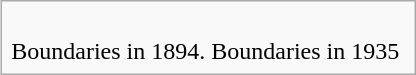<table class="infobox">
<tr>
<td style="text-align:center"><br>Boundaries in 1894.</td>
<td style="text-align:center"><br>Boundaries in 1935</td>
<td></td>
</tr>
</table>
